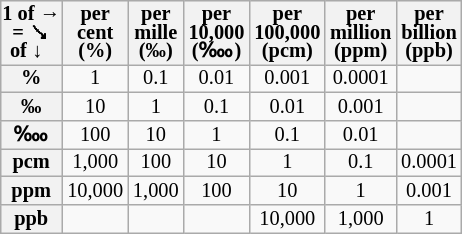<table class="wikitable" style="font-size:85%;line-height:0.9;text-align:center;margin-left:1ex;float:right;">
<tr>
<th style="padding:0 1px;">1 of →<br>= ⭨<br>of ↓  </th>
<th>per<br>cent<br>(%)</th>
<th>per<br>mille<br>(‰)</th>
<th>per<br>10,000<br>(‱)</th>
<th>per<br>100,000<br>(pcm)</th>
<th>per<br>million<br>(ppm)</th>
<th>per<br>billion<br>(ppb)</th>
</tr>
<tr>
<th>%</th>
<td>1</td>
<td>0.1</td>
<td>0.01</td>
<td>0.001</td>
<td>0.0001</td>
<td></td>
</tr>
<tr>
<th>‰</th>
<td>10</td>
<td>1</td>
<td>0.1</td>
<td>0.01</td>
<td>0.001</td>
<td></td>
</tr>
<tr>
<th>‱</th>
<td>100</td>
<td>10</td>
<td>1</td>
<td>0.1</td>
<td>0.01</td>
<td></td>
</tr>
<tr>
<th>pcm</th>
<td>1,000</td>
<td>100</td>
<td>10</td>
<td>1</td>
<td>0.1</td>
<td>0.0001</td>
</tr>
<tr>
<th>ppm</th>
<td>10,000</td>
<td>1,000</td>
<td>100</td>
<td>10</td>
<td>1</td>
<td>0.001</td>
</tr>
<tr>
<th>ppb</th>
<td></td>
<td></td>
<td></td>
<td>10,000</td>
<td>1,000</td>
<td>1</td>
</tr>
</table>
